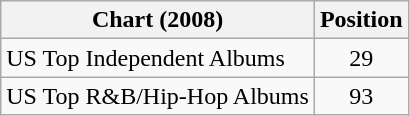<table class="wikitable sortable">
<tr>
<th>Chart (2008)</th>
<th>Position</th>
</tr>
<tr>
<td>US Top Independent Albums</td>
<td style="text-align:center;">29</td>
</tr>
<tr>
<td>US Top R&B/Hip-Hop Albums</td>
<td style="text-align:center;">93</td>
</tr>
</table>
